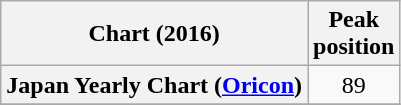<table class="wikitable plainrowheaders">
<tr>
<th>Chart (2016)</th>
<th>Peak<br>position</th>
</tr>
<tr>
<th scope="row">Japan Yearly Chart (<a href='#'>Oricon</a>)</th>
<td style="text-align:center;">89</td>
</tr>
<tr>
</tr>
</table>
